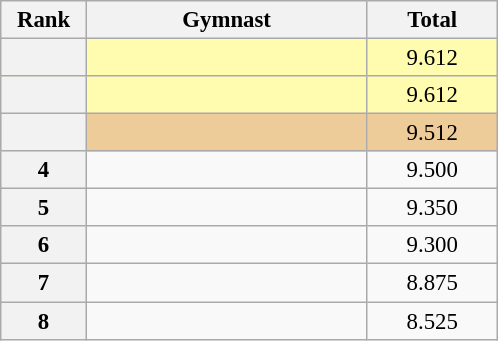<table class="wikitable sortable" style="text-align:center; font-size:95%">
<tr>
<th scope="col" style="width:50px;">Rank</th>
<th scope="col" style="width:180px;">Gymnast</th>
<th scope="col" style="width:80px;">Total</th>
</tr>
<tr style="background:#fffcaf;">
<th scope="row" style="text-align:center"></th>
<td style="text-align:left;"></td>
<td>9.612</td>
</tr>
<tr style="background:#fffcaf;">
<th scope=row style="text-align:center"></th>
<td style="text-align:left;"></td>
<td>9.612</td>
</tr>
<tr style="background:#ec9;">
<th scope=row style="text-align:center"></th>
<td style="text-align:left;"></td>
<td>9.512</td>
</tr>
<tr>
<th scope=row style="text-align:center">4</th>
<td style="text-align:left;"></td>
<td>9.500</td>
</tr>
<tr>
<th scope=row style="text-align:center">5</th>
<td style="text-align:left;"></td>
<td>9.350</td>
</tr>
<tr>
<th scope=row style="text-align:center">6</th>
<td style="text-align:left;"></td>
<td>9.300</td>
</tr>
<tr>
<th scope=row style="text-align:center">7</th>
<td style="text-align:left;"></td>
<td>8.875</td>
</tr>
<tr>
<th scope=row style="text-align:center">8</th>
<td style="text-align:left;"></td>
<td>8.525</td>
</tr>
</table>
